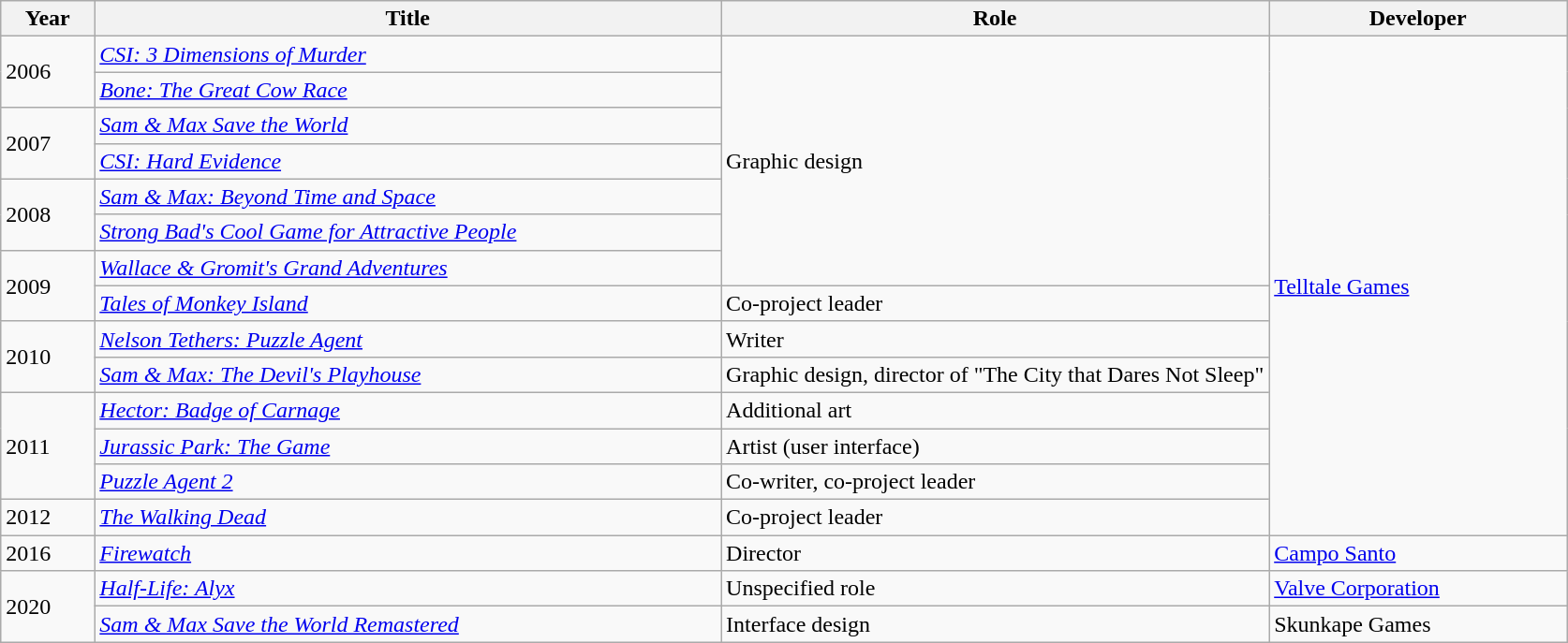<table class="wikitable sortable">
<tr>
<th>Year</th>
<th style="width:40%";>Title</th>
<th style="width:35%";>Role</th>
<th>Developer</th>
</tr>
<tr>
<td rowspan=2>2006</td>
<td><em><a href='#'>CSI: 3 Dimensions of Murder</a></em></td>
<td rowspan=7>Graphic design</td>
<td rowspan=14><a href='#'>Telltale Games</a></td>
</tr>
<tr>
<td><em><a href='#'>Bone: The Great Cow Race</a></em></td>
</tr>
<tr>
<td rowspan=2>2007</td>
<td><em><a href='#'>Sam & Max Save the World</a></em></td>
</tr>
<tr>
<td><em><a href='#'>CSI: Hard Evidence</a></em></td>
</tr>
<tr>
<td rowspan=2>2008</td>
<td><em><a href='#'>Sam & Max: Beyond Time and Space</a></em></td>
</tr>
<tr>
<td><em><a href='#'>Strong Bad's Cool Game for Attractive People</a></em></td>
</tr>
<tr>
<td rowspan=2>2009</td>
<td><em><a href='#'>Wallace & Gromit's Grand Adventures</a></em></td>
</tr>
<tr>
<td><em><a href='#'>Tales of Monkey Island</a></em></td>
<td>Co-project leader</td>
</tr>
<tr>
<td rowspan=2>2010</td>
<td><em><a href='#'>Nelson Tethers: Puzzle Agent</a></em></td>
<td>Writer</td>
</tr>
<tr>
<td><em><a href='#'>Sam & Max: The Devil's Playhouse</a></em></td>
<td>Graphic design, director of "The City that Dares Not Sleep"</td>
</tr>
<tr>
<td rowspan=3>2011</td>
<td><em><a href='#'>Hector: Badge of Carnage</a></em></td>
<td>Additional art</td>
</tr>
<tr>
<td><em><a href='#'>Jurassic Park: The Game</a></em></td>
<td>Artist (user interface)</td>
</tr>
<tr>
<td><em><a href='#'>Puzzle Agent 2</a></em></td>
<td>Co-writer, co-project leader</td>
</tr>
<tr>
<td>2012</td>
<td><em><a href='#'>The Walking Dead</a></em></td>
<td>Co-project leader</td>
</tr>
<tr>
<td>2016</td>
<td><em><a href='#'>Firewatch</a></em></td>
<td>Director</td>
<td><a href='#'>Campo Santo</a></td>
</tr>
<tr>
<td rowspan=2>2020</td>
<td><em><a href='#'>Half-Life: Alyx</a></em></td>
<td>Unspecified role</td>
<td><a href='#'>Valve Corporation</a></td>
</tr>
<tr>
<td><em><a href='#'>Sam & Max Save the World Remastered</a></em></td>
<td>Interface design</td>
<td>Skunkape Games</td>
</tr>
</table>
